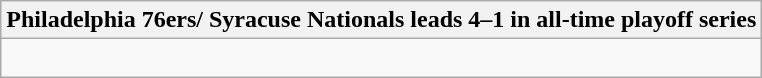<table class="wikitable collapsible collapsed">
<tr>
<th>Philadelphia 76ers/ Syracuse Nationals leads 4–1 in all-time playoff series</th>
</tr>
<tr>
<td><br>



</td>
</tr>
</table>
